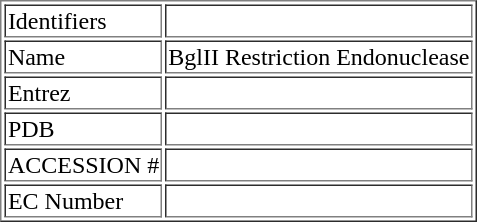<table border=1 align="right">
<tr>
<td>Identifiers</td>
<td></td>
</tr>
<tr>
<td>Name</td>
<td>BglII Restriction Endonuclease</td>
</tr>
<tr>
<td>Entrez</td>
<td></td>
</tr>
<tr>
<td>PDB</td>
<td></td>
</tr>
<tr>
<td>ACCESSION #</td>
<td></td>
</tr>
<tr>
<td>EC Number</td>
<td></td>
</tr>
</table>
